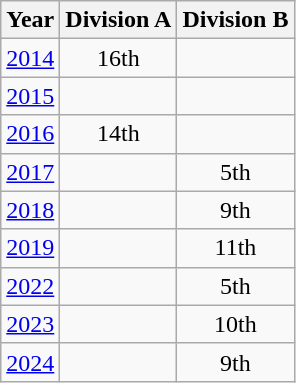<table class="wikitable" style="text-align:center">
<tr>
<th>Year</th>
<th>Division A</th>
<th>Division B</th>
</tr>
<tr>
<td><a href='#'>2014</a></td>
<td>16th</td>
<td></td>
</tr>
<tr>
<td><a href='#'>2015</a></td>
<td></td>
<td></td>
</tr>
<tr>
<td><a href='#'>2016</a></td>
<td>14th</td>
<td></td>
</tr>
<tr>
<td><a href='#'>2017</a></td>
<td></td>
<td>5th</td>
</tr>
<tr>
<td><a href='#'>2018</a></td>
<td></td>
<td>9th</td>
</tr>
<tr>
<td><a href='#'>2019</a></td>
<td></td>
<td>11th</td>
</tr>
<tr>
<td><a href='#'>2022</a></td>
<td></td>
<td>5th</td>
</tr>
<tr>
<td><a href='#'>2023</a></td>
<td></td>
<td>10th</td>
</tr>
<tr>
<td><a href='#'>2024</a></td>
<td></td>
<td>9th</td>
</tr>
</table>
